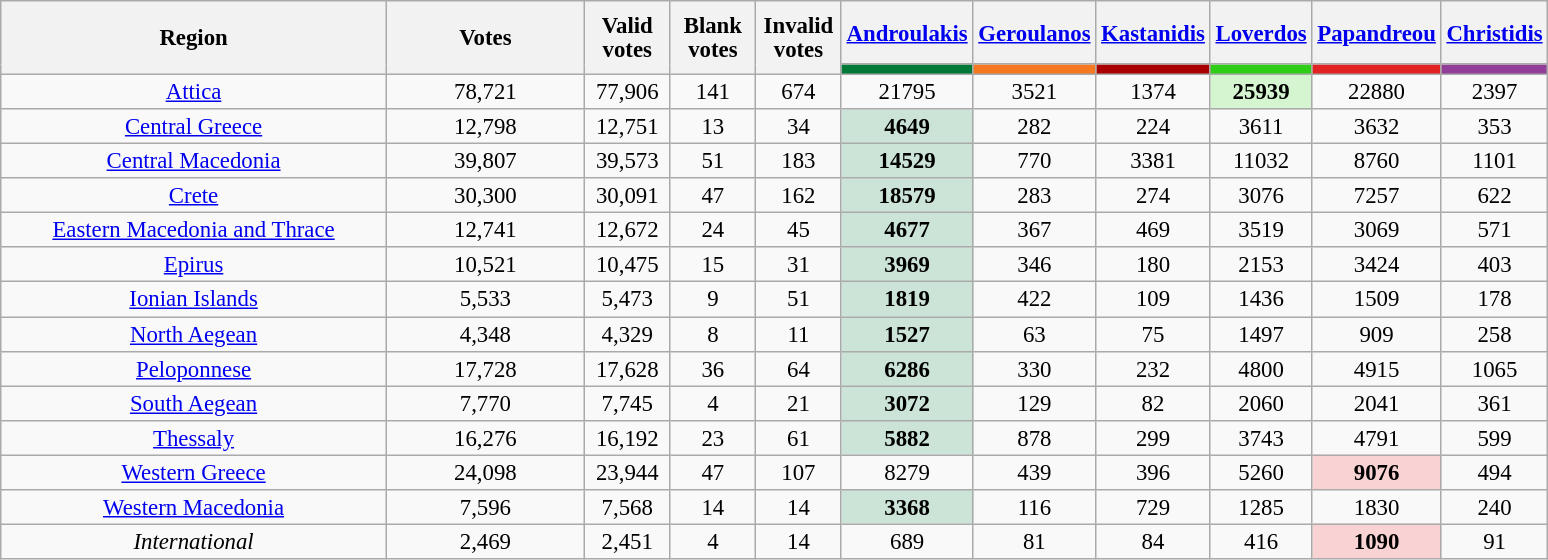<table class="wikitable collapsible collapsed" style="text-align:center; font-size:95%; line-height:16px;">
<tr style="height:42px;">
<th style="width:250px;" rowspan="2">Region</th>
<th style="width:125px;" rowspan="2">Votes</th>
<th style="width:50px;" rowspan="2">Valid votes</th>
<th style="width:50px;" rowspan="2">Blank votes</th>
<th style="width:50px;" rowspan="2">Invalid votes</th>
<th style="width:35px;"><a href='#'>Androulakis</a></th>
<th style="width:35px;"><a href='#'>Geroulanos</a></th>
<th style="width:35px;"><a href='#'>Kastanidis</a></th>
<th style="width:35px;"><a href='#'>Loverdos</a></th>
<th style="width:35px;"><a href='#'>Papandreou</a></th>
<th style="width:35px;"><a href='#'>Christidis</a></th>
</tr>
<tr>
<th style="color:inherit;background:#007838;"></th>
<th style="color:inherit;background:#F47921;"></th>
<th style="color:inherit;background:#A90000;"></th>
<th style="color:inherit;background:#2ECD16;"></th>
<th style="color:inherit;background:#E22222;"></th>
<th style="color:inherit;background:#923D98;"></th>
</tr>
<tr>
<td><a href='#'>Attica</a></td>
<td>78,721</td>
<td>77,906</td>
<td>141</td>
<td>674</td>
<td>21795 </td>
<td>3521 </td>
<td>1374 </td>
<td style="background:#D5F5D0"><strong> 25939 </strong></td>
<td>22880 </td>
<td>2397 </td>
</tr>
<tr>
<td><a href='#'>Central Greece</a></td>
<td>12,798</td>
<td>12,751</td>
<td>13</td>
<td>34</td>
<td style="background:#CCE4D7"><strong>4649 </strong></td>
<td>282 </td>
<td>224 </td>
<td>3611 </td>
<td>3632 </td>
<td>353 </td>
</tr>
<tr>
<td><a href='#'>Central Macedonia</a></td>
<td>39,807</td>
<td>39,573</td>
<td>51</td>
<td>183</td>
<td style="background:#CCE4D7"><strong>14529 </strong></td>
<td>770 </td>
<td>3381 </td>
<td>11032 </td>
<td>8760 </td>
<td>1101 </td>
</tr>
<tr>
<td><a href='#'>Crete</a></td>
<td>30,300</td>
<td>30,091</td>
<td>47</td>
<td>162</td>
<td style="background:#CCE4D7"><strong>18579 </strong></td>
<td>283 </td>
<td>274 </td>
<td>3076 </td>
<td>7257 </td>
<td>622 </td>
</tr>
<tr>
<td><a href='#'>Eastern Macedonia and Thrace</a></td>
<td>12,741</td>
<td>12,672</td>
<td>24</td>
<td>45</td>
<td style="background:#CCE4D7"><strong>4677 </strong></td>
<td>367 </td>
<td>469 </td>
<td>3519 </td>
<td>3069 </td>
<td>571 </td>
</tr>
<tr>
<td><a href='#'>Epirus</a></td>
<td>10,521</td>
<td>10,475</td>
<td>15</td>
<td>31</td>
<td style="background:#CCE4D7"><strong>3969 </strong></td>
<td>346 </td>
<td>180 </td>
<td>2153 </td>
<td>3424 </td>
<td>403 </td>
</tr>
<tr>
<td><a href='#'>Ionian Islands</a></td>
<td>5,533</td>
<td>5,473</td>
<td>9</td>
<td>51</td>
<td style="background:#CCE4D7"><strong>1819 </strong></td>
<td>422 </td>
<td>109 </td>
<td>1436 </td>
<td>1509 </td>
<td>178 </td>
</tr>
<tr>
<td><a href='#'>North Aegean</a></td>
<td>4,348</td>
<td>4,329</td>
<td>8</td>
<td>11</td>
<td style="background:#CCE4D7"><strong>1527 </strong></td>
<td>63 </td>
<td>75 </td>
<td>1497 </td>
<td>909 </td>
<td>258 </td>
</tr>
<tr>
<td><a href='#'>Peloponnese</a></td>
<td>17,728</td>
<td>17,628</td>
<td>36</td>
<td>64</td>
<td style="background:#CCE4D7"><strong>6286 </strong></td>
<td>330 </td>
<td>232 </td>
<td>4800 </td>
<td>4915 </td>
<td>1065 </td>
</tr>
<tr>
<td><a href='#'>South Aegean</a></td>
<td>7,770</td>
<td>7,745</td>
<td>4</td>
<td>21</td>
<td style="background:#CCE4D7"><strong>3072 </strong></td>
<td>129 </td>
<td>82 </td>
<td>2060 </td>
<td>2041 </td>
<td>361 </td>
</tr>
<tr>
<td><a href='#'>Thessaly</a></td>
<td>16,276</td>
<td>16,192</td>
<td>23</td>
<td>61</td>
<td style="background:#CCE4D7"><strong>5882 </strong></td>
<td>878 </td>
<td>299 </td>
<td>3743 </td>
<td>4791 </td>
<td>599 </td>
</tr>
<tr>
<td><a href='#'>Western Greece</a></td>
<td>24,098</td>
<td>23,944</td>
<td>47</td>
<td>107</td>
<td>8279 </td>
<td>439 </td>
<td>396 </td>
<td>5260 </td>
<td style="background:#F9D3D3"><strong> 9076 </strong></td>
<td>494 </td>
</tr>
<tr>
<td><a href='#'>Western Macedonia</a></td>
<td>7,596</td>
<td>7,568</td>
<td>14</td>
<td>14</td>
<td style="background:#CCE4D7"><strong>3368 </strong></td>
<td>116 </td>
<td>729 </td>
<td>1285 </td>
<td>1830 </td>
<td>240 </td>
</tr>
<tr>
<td><em>International</em></td>
<td>2,469</td>
<td>2,451</td>
<td>4</td>
<td>14</td>
<td>689 </td>
<td>81 </td>
<td>84 </td>
<td>416 </td>
<td style="background:#F9D3D3"><strong>1090 </strong></td>
<td>91 </td>
</tr>
</table>
